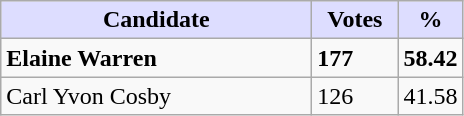<table class="wikitable">
<tr>
<th style="background:#ddf; width:200px;">Candidate</th>
<th style="background:#ddf; width:50px;">Votes</th>
<th style="background:#ddf; width:30px;">%</th>
</tr>
<tr>
<td><strong>Elaine Warren</strong></td>
<td><strong>177</strong></td>
<td><strong>58.42</strong></td>
</tr>
<tr>
<td>Carl Yvon Cosby</td>
<td>126</td>
<td>41.58</td>
</tr>
</table>
